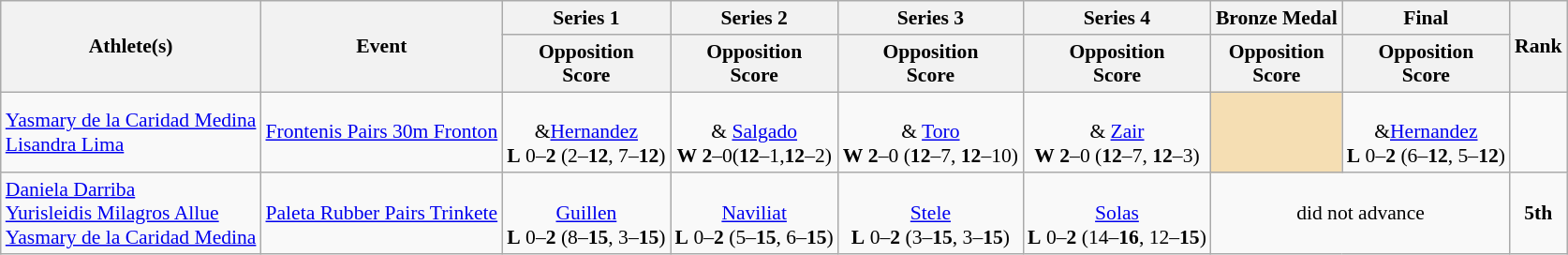<table class="wikitable" style="font-size:90%">
<tr>
<th rowspan="2">Athlete(s)</th>
<th rowspan="2">Event</th>
<th>Series 1</th>
<th>Series 2</th>
<th>Series 3</th>
<th>Series 4</th>
<th>Bronze Medal</th>
<th>Final</th>
<th rowspan="2">Rank</th>
</tr>
<tr>
<th>Opposition <br> Score</th>
<th>Opposition <br> Score</th>
<th>Opposition <br> Score</th>
<th>Opposition <br> Score</th>
<th>Opposition <br> Score</th>
<th>Opposition <br> Score</th>
</tr>
<tr>
<td><a href='#'>Yasmary de la Caridad Medina</a><br><a href='#'>Lisandra Lima</a></td>
<td><a href='#'>Frontenis Pairs 30m Fronton</a></td>
<td align=center><br> &<a href='#'>Hernandez</a> <br> <strong>L</strong> 0–<strong>2</strong> (2–<strong>12</strong>, 7–<strong>12</strong>)</td>
<td align=center><br> & <a href='#'>Salgado</a> <br> <strong>W</strong>  <strong>2</strong>–0(<strong>12</strong>–1,<strong>12</strong>–2)</td>
<td align=center> <br> & <a href='#'>Toro</a> <br> <strong>W</strong> <strong>2</strong>–0 (<strong>12</strong>–7, <strong>12</strong>–10)</td>
<td align=center> <br> & <a href='#'>Zair</a> <br>  <strong>W</strong> <strong>2</strong>–0 (<strong>12</strong>–7, <strong>12</strong>–3)</td>
<td align=center bgcolor=wheat></td>
<td align=center><br> &<a href='#'>Hernandez</a> <br> <strong>L</strong> 0–<strong>2</strong> (6–<strong>12</strong>, 5–<strong>12</strong>)</td>
<td align=center></td>
</tr>
<tr>
<td><a href='#'>Daniela Darriba</a><br><a href='#'>Yurisleidis Milagros Allue</a><br><a href='#'>Yasmary de la Caridad Medina</a></td>
<td><a href='#'>Paleta Rubber Pairs Trinkete</a></td>
<td align=center> <br> <a href='#'>Guillen</a> <br>  <strong>L</strong> 0–<strong>2</strong> (8–<strong>15</strong>, 3–<strong>15</strong>)</td>
<td align=center> <br> <a href='#'>Naviliat</a> <br>  <strong>L</strong> 0–<strong>2</strong> (5–<strong>15</strong>, 6–<strong>15</strong>)</td>
<td align=center> <br> <a href='#'>Stele</a> <br>  <strong>L</strong> 0–<strong>2</strong> (3–<strong>15</strong>, 3–<strong>15</strong>)</td>
<td align=center> <br> <a href='#'>Solas</a> <br>  <strong>L</strong> 0–<strong>2</strong> (14–<strong>16</strong>, 12–<strong>15</strong>)</td>
<td align=center colspan=2>did not advance</td>
<td align=center><strong>5th</strong></td>
</tr>
</table>
